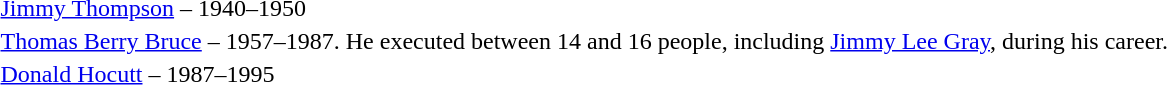<table>
<tr>
<td><a href='#'>Jimmy Thompson</a> – 1940–1950</td>
</tr>
<tr>
<td><a href='#'>Thomas Berry Bruce</a> – 1957–1987. He executed between 14 and 16 people, including <a href='#'>Jimmy Lee Gray</a>, during his career.</td>
</tr>
<tr>
<td><a href='#'>Donald Hocutt</a> – 1987–1995</td>
</tr>
</table>
